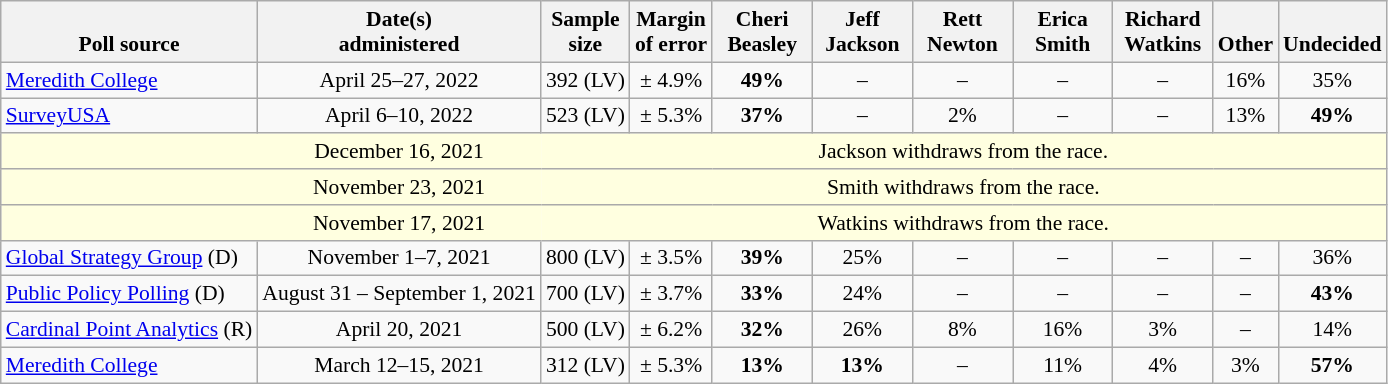<table class="wikitable" style="font-size:90%;text-align:center;">
<tr valign=bottom>
<th>Poll source</th>
<th>Date(s)<br>administered</th>
<th>Sample<br>size</th>
<th>Margin<br>of error</th>
<th style="width:60px;">Cheri<br>Beasley</th>
<th style="width:60px;">Jeff<br>Jackson</th>
<th style="width:60px;">Rett<br>Newton</th>
<th style="width:60px;">Erica<br>Smith</th>
<th style="width:60px;">Richard<br>Watkins</th>
<th>Other</th>
<th>Undecided</th>
</tr>
<tr>
<td style="text-align:left;"><a href='#'>Meredith College</a></td>
<td>April 25–27, 2022</td>
<td>392 (LV)</td>
<td>± 4.9%</td>
<td><strong>49%</strong></td>
<td>–</td>
<td>–</td>
<td>–</td>
<td>–</td>
<td>16%</td>
<td>35%</td>
</tr>
<tr>
<td style="text-align:left;"><a href='#'>SurveyUSA</a></td>
<td>April 6–10, 2022</td>
<td>523 (LV)</td>
<td>± 5.3%</td>
<td><strong>37%</strong></td>
<td>–</td>
<td>2%</td>
<td>–</td>
<td>–</td>
<td>13%</td>
<td><strong>49%</strong></td>
</tr>
<tr>
<td style="border-right-style:hidden; background:lightyellow;"></td>
<td style="border-right-style:hidden; background:lightyellow;">December 16, 2021</td>
<td colspan="17" style="background:lightyellow;">Jackson withdraws from the race.</td>
</tr>
<tr>
<td style="border-right-style:hidden; background:lightyellow;"></td>
<td style="border-right-style:hidden; background:lightyellow;">November 23, 2021</td>
<td colspan="17" style="background:lightyellow;">Smith withdraws from the race.</td>
</tr>
<tr>
<td style="border-right-style:hidden; background:lightyellow;"></td>
<td style="border-right-style:hidden; background:lightyellow;">November 17, 2021</td>
<td colspan="17" style="background:lightyellow;">Watkins withdraws from the race.</td>
</tr>
<tr>
<td style="text-align:left;"><a href='#'>Global Strategy Group</a> (D)</td>
<td>November 1–7, 2021</td>
<td>800 (LV)</td>
<td>± 3.5%</td>
<td><strong>39%</strong></td>
<td>25%</td>
<td>–</td>
<td>–</td>
<td>–</td>
<td>–</td>
<td>36%</td>
</tr>
<tr>
<td style="text-align:left;"><a href='#'>Public Policy Polling</a> (D)</td>
<td>August 31 – September 1, 2021</td>
<td>700 (LV)</td>
<td>± 3.7%</td>
<td><strong>33%</strong></td>
<td>24%</td>
<td>–</td>
<td>–</td>
<td>–</td>
<td>–</td>
<td><strong>43%</strong></td>
</tr>
<tr>
<td style="text-align:left;"><a href='#'>Cardinal Point Analytics</a> (R)</td>
<td>April 20, 2021</td>
<td>500 (LV)</td>
<td>± 6.2%</td>
<td><strong>32%</strong></td>
<td>26%</td>
<td>8%</td>
<td>16%</td>
<td>3%</td>
<td>–</td>
<td>14%</td>
</tr>
<tr>
<td style="text-align:left;"><a href='#'>Meredith College</a></td>
<td>March 12–15, 2021</td>
<td>312 (LV)</td>
<td>± 5.3%</td>
<td><strong>13%</strong></td>
<td><strong>13%</strong></td>
<td>–</td>
<td>11%</td>
<td>4%</td>
<td>3%</td>
<td><strong>57%</strong></td>
</tr>
</table>
